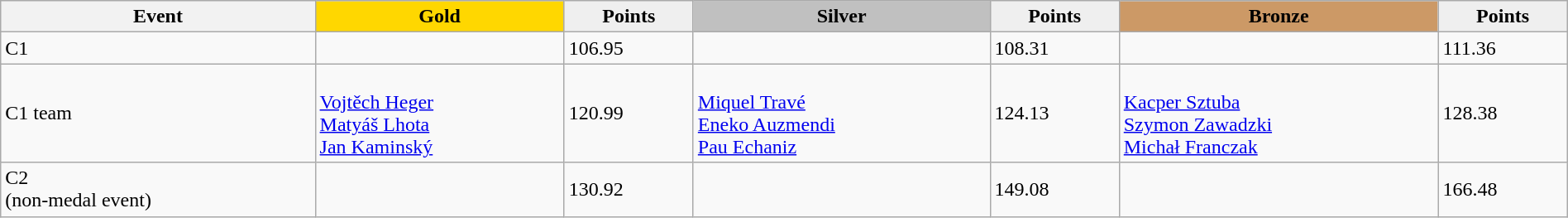<table class="wikitable" width=100%>
<tr>
<th>Event</th>
<td align=center bgcolor="gold"><strong>Gold</strong></td>
<td align=center bgcolor="EFEFEF"><strong>Points</strong></td>
<td align=center bgcolor="silver"><strong>Silver</strong></td>
<td align=center bgcolor="EFEFEF"><strong>Points</strong></td>
<td align=center bgcolor="CC9966"><strong>Bronze</strong></td>
<td align=center bgcolor="EFEFEF"><strong>Points</strong></td>
</tr>
<tr>
<td>C1</td>
<td></td>
<td>106.95</td>
<td></td>
<td>108.31</td>
<td></td>
<td>111.36</td>
</tr>
<tr>
<td>C1 team</td>
<td><br><a href='#'>Vojtěch Heger</a><br><a href='#'>Matyáš Lhota</a><br><a href='#'>Jan Kaminský</a></td>
<td>120.99</td>
<td><br><a href='#'>Miquel Travé</a><br><a href='#'>Eneko Auzmendi</a><br><a href='#'>Pau Echaniz</a></td>
<td>124.13</td>
<td><br><a href='#'>Kacper Sztuba</a><br><a href='#'>Szymon Zawadzki</a><br><a href='#'>Michał Franczak</a></td>
<td>128.38</td>
</tr>
<tr>
<td>C2<br>(non-medal event)</td>
<td></td>
<td>130.92</td>
<td></td>
<td>149.08</td>
<td></td>
<td>166.48</td>
</tr>
</table>
